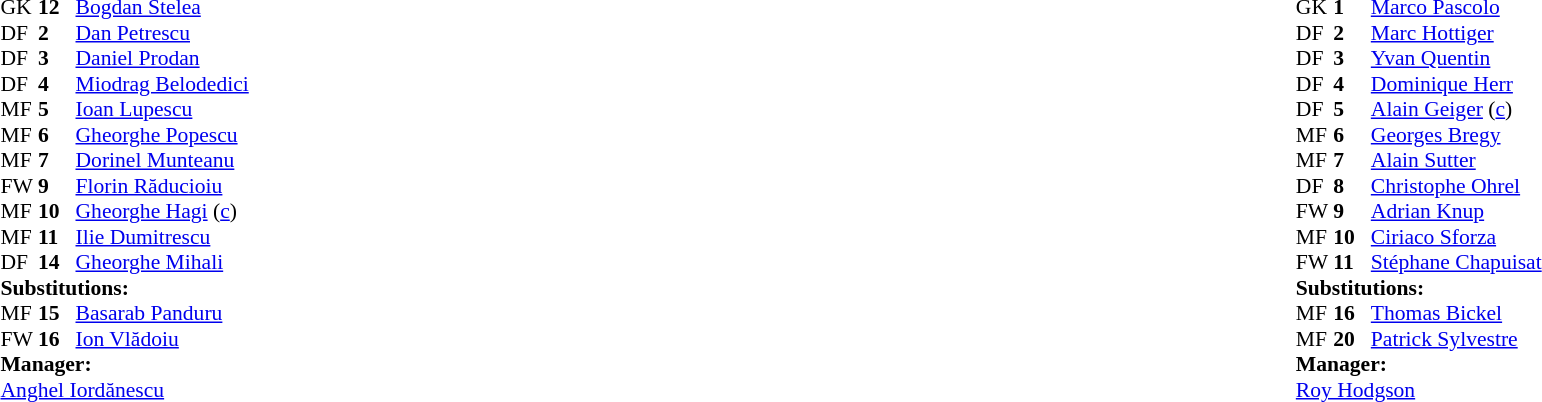<table width="100%">
<tr>
<td valign="top" width="50%"><br><table style="font-size: 90%" cellspacing="0" cellpadding="0">
<tr>
<th width="25"></th>
<th width="25"></th>
</tr>
<tr>
<td>GK</td>
<td><strong>12</strong></td>
<td><a href='#'>Bogdan Stelea</a></td>
</tr>
<tr>
<td>DF</td>
<td><strong>2</strong></td>
<td><a href='#'>Dan Petrescu</a></td>
</tr>
<tr>
<td>DF</td>
<td><strong>3</strong></td>
<td><a href='#'>Daniel Prodan</a></td>
</tr>
<tr>
<td>DF</td>
<td><strong>4</strong></td>
<td><a href='#'>Miodrag Belodedici</a></td>
<td></td>
</tr>
<tr>
<td>MF</td>
<td><strong>5</strong></td>
<td><a href='#'>Ioan Lupescu</a></td>
<td></td>
<td></td>
</tr>
<tr>
<td>MF</td>
<td><strong>6</strong></td>
<td><a href='#'>Gheorghe Popescu</a></td>
</tr>
<tr>
<td>MF</td>
<td><strong>7</strong></td>
<td><a href='#'>Dorinel Munteanu</a></td>
</tr>
<tr>
<td>FW</td>
<td><strong>9</strong></td>
<td><a href='#'>Florin Răducioiu</a></td>
</tr>
<tr>
<td>MF</td>
<td><strong>10</strong></td>
<td><a href='#'>Gheorghe Hagi</a> (<a href='#'>c</a>)</td>
</tr>
<tr>
<td>MF</td>
<td><strong>11</strong></td>
<td><a href='#'>Ilie Dumitrescu</a></td>
<td></td>
<td></td>
</tr>
<tr>
<td>DF</td>
<td><strong>14</strong></td>
<td><a href='#'>Gheorghe Mihali</a></td>
<td></td>
</tr>
<tr>
<td colspan=3><strong>Substitutions:</strong></td>
</tr>
<tr>
<td>MF</td>
<td><strong>15</strong></td>
<td><a href='#'>Basarab Panduru</a></td>
<td></td>
<td></td>
</tr>
<tr>
<td>FW</td>
<td><strong>16</strong></td>
<td><a href='#'>Ion Vlădoiu</a></td>
<td></td>
<td></td>
</tr>
<tr>
<td colspan=3><strong>Manager:</strong></td>
</tr>
<tr>
<td colspan="4"><a href='#'>Anghel Iordănescu</a></td>
</tr>
</table>
</td>
<td></td>
<td valign="top" width="50%"><br><table style="font-size: 90%" cellspacing="0" cellpadding="0" align=center>
<tr>
<th width="25"></th>
<th width="25"></th>
</tr>
<tr>
<td>GK</td>
<td><strong>1</strong></td>
<td><a href='#'>Marco Pascolo</a></td>
</tr>
<tr>
<td>DF</td>
<td><strong>2</strong></td>
<td><a href='#'>Marc Hottiger</a></td>
</tr>
<tr>
<td>DF</td>
<td><strong>3</strong></td>
<td><a href='#'>Yvan Quentin</a></td>
</tr>
<tr>
<td>DF</td>
<td><strong>4</strong></td>
<td><a href='#'>Dominique Herr</a></td>
</tr>
<tr>
<td>DF</td>
<td><strong>5</strong></td>
<td><a href='#'>Alain Geiger</a> (<a href='#'>c</a>)</td>
</tr>
<tr>
<td>MF</td>
<td><strong>6</strong></td>
<td><a href='#'>Georges Bregy</a></td>
</tr>
<tr>
<td>MF</td>
<td><strong>7</strong></td>
<td><a href='#'>Alain Sutter</a></td>
<td></td>
<td></td>
</tr>
<tr>
<td>DF</td>
<td><strong>8</strong></td>
<td><a href='#'>Christophe Ohrel</a></td>
<td></td>
<td></td>
</tr>
<tr>
<td>FW</td>
<td><strong>9</strong></td>
<td><a href='#'>Adrian Knup</a></td>
</tr>
<tr>
<td>MF</td>
<td><strong>10</strong></td>
<td><a href='#'>Ciriaco Sforza</a></td>
</tr>
<tr>
<td>FW</td>
<td><strong>11</strong></td>
<td><a href='#'>Stéphane Chapuisat</a></td>
</tr>
<tr>
<td colspan=3><strong>Substitutions:</strong></td>
</tr>
<tr>
<td>MF</td>
<td><strong>16</strong></td>
<td><a href='#'>Thomas Bickel</a></td>
<td></td>
<td></td>
</tr>
<tr>
<td>MF</td>
<td><strong>20</strong></td>
<td><a href='#'>Patrick Sylvestre</a></td>
<td></td>
<td></td>
</tr>
<tr>
<td colspan=3><strong>Manager:</strong></td>
</tr>
<tr>
<td colspan="4"> <a href='#'>Roy Hodgson</a></td>
</tr>
</table>
</td>
</tr>
</table>
